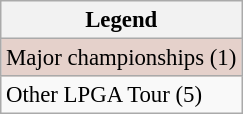<table class="wikitable" style="font-size:95%;">
<tr>
<th>Legend</th>
</tr>
<tr style="background:#e5d1cb;">
<td>Major championships (1)</td>
</tr>
<tr>
<td>Other LPGA Tour (5)</td>
</tr>
</table>
